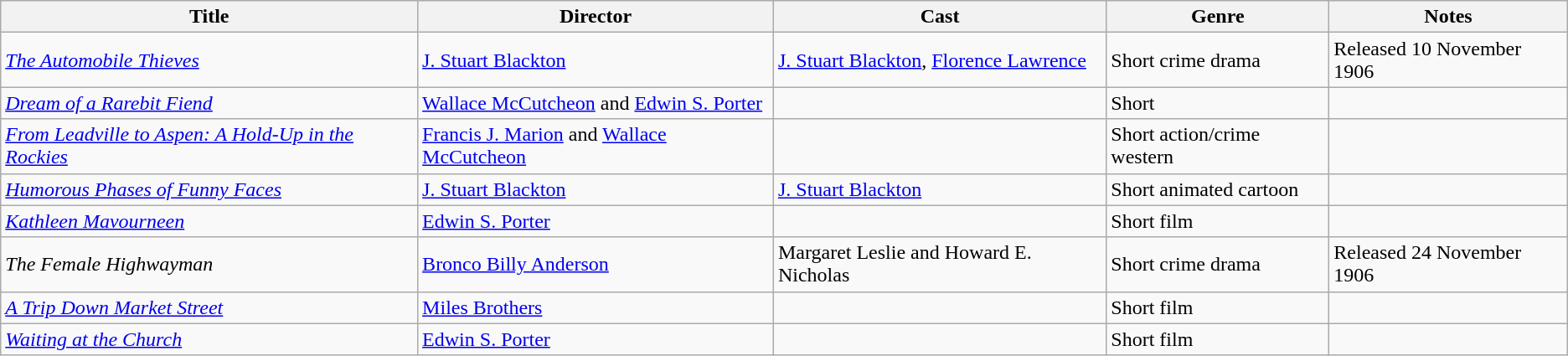<table class="wikitable">
<tr>
<th>Title</th>
<th>Director</th>
<th>Cast</th>
<th>Genre</th>
<th>Notes</th>
</tr>
<tr>
<td><em><a href='#'>The Automobile Thieves</a></em></td>
<td><a href='#'>J. Stuart Blackton</a></td>
<td><a href='#'>J. Stuart Blackton</a>, <a href='#'>Florence Lawrence</a></td>
<td>Short crime drama</td>
<td>Released 10 November 1906</td>
</tr>
<tr>
<td><em><a href='#'>Dream of a Rarebit Fiend</a></em></td>
<td><a href='#'>Wallace McCutcheon</a> and <a href='#'>Edwin S. Porter</a></td>
<td></td>
<td>Short</td>
<td></td>
</tr>
<tr>
<td><em><a href='#'>From Leadville to Aspen: A Hold-Up in the Rockies</a></em></td>
<td><a href='#'>Francis J. Marion</a> and <a href='#'>Wallace McCutcheon</a></td>
<td></td>
<td>Short action/crime western</td>
<td></td>
</tr>
<tr>
<td><em><a href='#'>Humorous Phases of Funny Faces</a></em></td>
<td><a href='#'>J. Stuart Blackton</a></td>
<td><a href='#'>J. Stuart Blackton</a></td>
<td>Short animated cartoon</td>
<td></td>
</tr>
<tr>
<td><em><a href='#'>Kathleen Mavourneen</a></em></td>
<td><a href='#'>Edwin S. Porter</a></td>
<td></td>
<td>Short film</td>
<td></td>
</tr>
<tr>
<td><em>The Female Highwayman</em></td>
<td><a href='#'>Bronco Billy Anderson</a></td>
<td>Margaret Leslie and Howard E. Nicholas</td>
<td>Short crime drama</td>
<td>Released 24 November 1906</td>
</tr>
<tr>
<td><em><a href='#'>A Trip Down Market Street</a></em></td>
<td><a href='#'>Miles Brothers</a></td>
<td></td>
<td>Short film</td>
<td></td>
</tr>
<tr>
<td><em><a href='#'>Waiting at the Church</a></em></td>
<td><a href='#'>Edwin S. Porter</a></td>
<td></td>
<td>Short film</td>
<td></td>
</tr>
</table>
